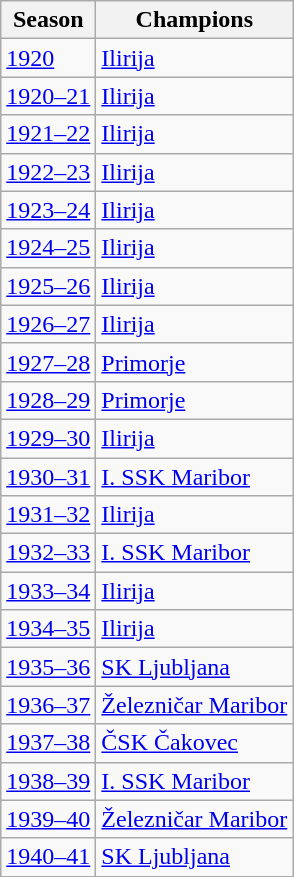<table class="wikitable sortable">
<tr>
<th>Season</th>
<th>Champions</th>
</tr>
<tr>
<td><a href='#'>1920</a></td>
<td><a href='#'>Ilirija</a></td>
</tr>
<tr>
<td><a href='#'>1920–21</a></td>
<td><a href='#'>Ilirija</a></td>
</tr>
<tr>
<td><a href='#'>1921–22</a></td>
<td><a href='#'>Ilirija</a></td>
</tr>
<tr>
<td><a href='#'>1922–23</a></td>
<td><a href='#'>Ilirija</a></td>
</tr>
<tr>
<td><a href='#'>1923–24</a></td>
<td><a href='#'>Ilirija</a></td>
</tr>
<tr>
<td><a href='#'>1924–25</a></td>
<td><a href='#'>Ilirija</a></td>
</tr>
<tr>
<td><a href='#'>1925–26</a></td>
<td><a href='#'>Ilirija</a></td>
</tr>
<tr>
<td><a href='#'>1926–27</a></td>
<td><a href='#'>Ilirija</a></td>
</tr>
<tr>
<td><a href='#'>1927–28</a></td>
<td><a href='#'>Primorje</a></td>
</tr>
<tr>
<td><a href='#'>1928–29</a></td>
<td><a href='#'>Primorje</a></td>
</tr>
<tr>
<td><a href='#'>1929–30</a></td>
<td><a href='#'>Ilirija</a></td>
</tr>
<tr>
<td><a href='#'>1930–31</a></td>
<td><a href='#'>I. SSK Maribor</a></td>
</tr>
<tr>
<td><a href='#'>1931–32</a></td>
<td><a href='#'>Ilirija</a></td>
</tr>
<tr>
<td><a href='#'>1932–33</a></td>
<td><a href='#'>I. SSK Maribor</a></td>
</tr>
<tr>
<td><a href='#'>1933–34</a></td>
<td><a href='#'>Ilirija</a></td>
</tr>
<tr>
<td><a href='#'>1934–35</a></td>
<td><a href='#'>Ilirija</a></td>
</tr>
<tr>
<td><a href='#'>1935–36</a></td>
<td><a href='#'>SK Ljubljana</a></td>
</tr>
<tr>
<td><a href='#'>1936–37</a></td>
<td><a href='#'>Železničar Maribor</a></td>
</tr>
<tr>
<td><a href='#'>1937–38</a></td>
<td><a href='#'>ČSK Čakovec</a></td>
</tr>
<tr>
<td><a href='#'>1938–39</a></td>
<td><a href='#'>I. SSK Maribor</a></td>
</tr>
<tr>
<td><a href='#'>1939–40</a></td>
<td><a href='#'>Železničar Maribor</a></td>
</tr>
<tr>
<td><a href='#'>1940–41</a></td>
<td><a href='#'>SK Ljubljana</a></td>
</tr>
<tr>
</tr>
</table>
